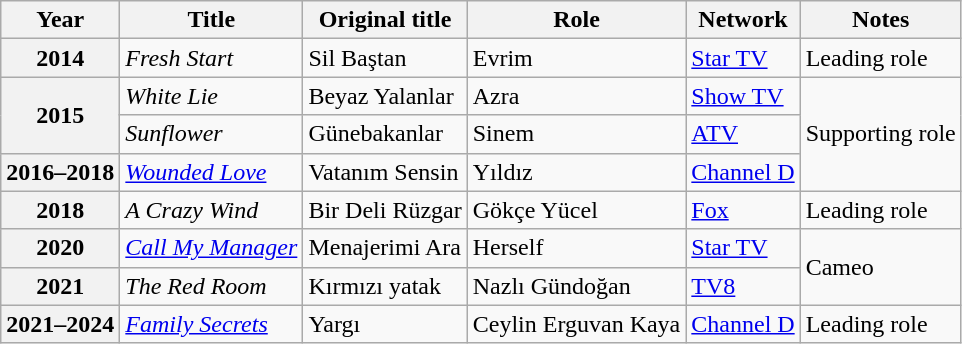<table class="wikitable plainrowheaders sortable"  style=font-size:100%>
<tr>
<th scope="col">Year</th>
<th>Title</th>
<th scope="col">Original title</th>
<th scope="col">Role</th>
<th scope="col" class="unsortable">Network</th>
<th scope="col">Notes</th>
</tr>
<tr>
<th scope=row>2014</th>
<td><em>Fresh Start</em></td>
<td>Sil Baştan</td>
<td>Evrim</td>
<td><a href='#'>Star TV</a></td>
<td>Leading role</td>
</tr>
<tr>
<th scope=row rowspan="2">2015</th>
<td><em>White Lie</em></td>
<td>Beyaz Yalanlar</td>
<td>Azra</td>
<td><a href='#'>Show TV</a></td>
<td rowspan="3">Supporting role</td>
</tr>
<tr>
<td><em>Sunflower</em></td>
<td>Günebakanlar</td>
<td>Sinem</td>
<td><a href='#'>ATV</a></td>
</tr>
<tr>
<th scope=row>2016–2018</th>
<td><em><a href='#'>Wounded Love</a></em></td>
<td>Vatanım Sensin</td>
<td>Yıldız</td>
<td><a href='#'>Channel D</a></td>
</tr>
<tr>
<th scope=row>2018</th>
<td><em>A Crazy Wind</em></td>
<td>Bir Deli Rüzgar</td>
<td>Gökçe Yücel</td>
<td><a href='#'>Fox</a></td>
<td>Leading role</td>
</tr>
<tr>
<th scope=row>2020</th>
<td><em><a href='#'>Call My Manager</a></em></td>
<td>Menajerimi Ara</td>
<td>Herself</td>
<td><a href='#'>Star TV</a></td>
<td rowspan="2">Cameo</td>
</tr>
<tr>
<th scope=row>2021</th>
<td><em>The Red Room</em></td>
<td>Kırmızı yatak</td>
<td>Nazlı Gündoğan</td>
<td><a href='#'>TV8</a></td>
</tr>
<tr>
<th scope=row>2021–2024</th>
<td><em><a href='#'>Family Secrets</a></em></td>
<td>Yargı</td>
<td>Ceylin Erguvan Kaya</td>
<td><a href='#'>Channel D</a></td>
<td>Leading role</td>
</tr>
</table>
